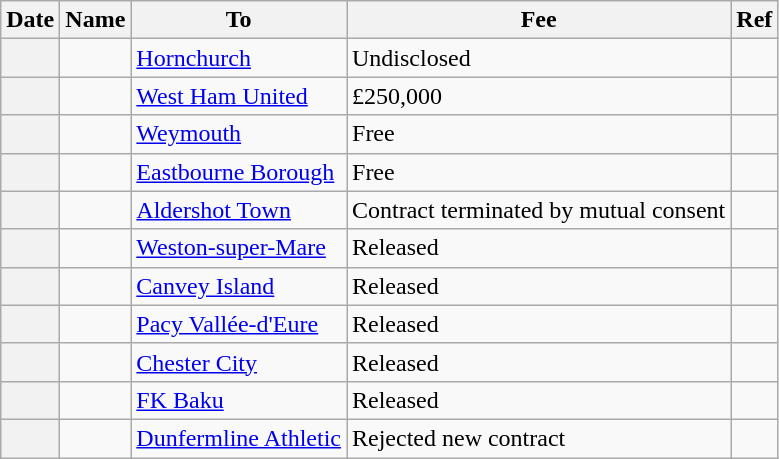<table class="wikitable sortable plainrowheaders">
<tr>
<th scope=col>Date</th>
<th scope=col>Name</th>
<th scope=col>To</th>
<th scope=col>Fee</th>
<th scope=col class=unsortable>Ref</th>
</tr>
<tr>
<th scope=row></th>
<td></td>
<td><a href='#'>Hornchurch</a></td>
<td>Undisclosed</td>
<td></td>
</tr>
<tr>
<th scope=row></th>
<td></td>
<td><a href='#'>West Ham United</a></td>
<td>£250,000</td>
<td></td>
</tr>
<tr>
<th scope=row></th>
<td></td>
<td><a href='#'>Weymouth</a></td>
<td>Free</td>
<td></td>
</tr>
<tr>
<th scope=row></th>
<td></td>
<td><a href='#'>Eastbourne Borough</a></td>
<td>Free</td>
<td></td>
</tr>
<tr>
<th scope=row></th>
<td></td>
<td><a href='#'>Aldershot Town</a></td>
<td>Contract terminated by mutual consent</td>
<td><div></div></td>
</tr>
<tr>
<th scope=row></th>
<td></td>
<td><a href='#'>Weston-super-Mare</a></td>
<td>Released</td>
<td></td>
</tr>
<tr>
<th scope=row></th>
<td></td>
<td><a href='#'>Canvey Island</a></td>
<td>Released</td>
<td></td>
</tr>
<tr>
<th scope=row></th>
<td></td>
<td><a href='#'>Pacy Vallée-d'Eure</a></td>
<td>Released</td>
<td></td>
</tr>
<tr>
<th scope=row></th>
<td></td>
<td><a href='#'>Chester City</a></td>
<td>Released</td>
<td></td>
</tr>
<tr>
<th scope=row></th>
<td></td>
<td><a href='#'>FK Baku</a></td>
<td>Released</td>
<td></td>
</tr>
<tr>
<th scope=row></th>
<td></td>
<td><a href='#'>Dunfermline Athletic</a></td>
<td>Rejected new contract</td>
<td><div></div></td>
</tr>
</table>
